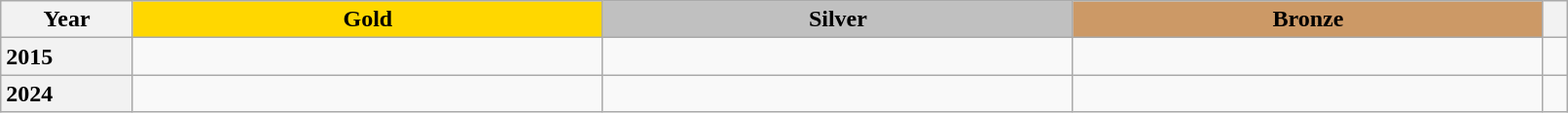<table class="wikitable unsortable" style="text-align:left; width:85%">
<tr>
<th scope="col" style="text-align:center">Year</th>
<td scope="col" style="text-align:center; width:30%; background:gold"><strong>Gold</strong></td>
<td scope="col" style="text-align:center; width:30%; background:silver"><strong>Silver</strong></td>
<td scope="col" style="text-align:center; width:30%; background:#c96"><strong>Bronze</strong></td>
<th scope="col" style="text-align:center"></th>
</tr>
<tr>
<th scope="row" style="text-align:left">2015</th>
<td></td>
<td></td>
<td></td>
<td></td>
</tr>
<tr>
<th scope="row" style="text-align:left">2024</th>
<td></td>
<td></td>
<td></td>
<td></td>
</tr>
</table>
